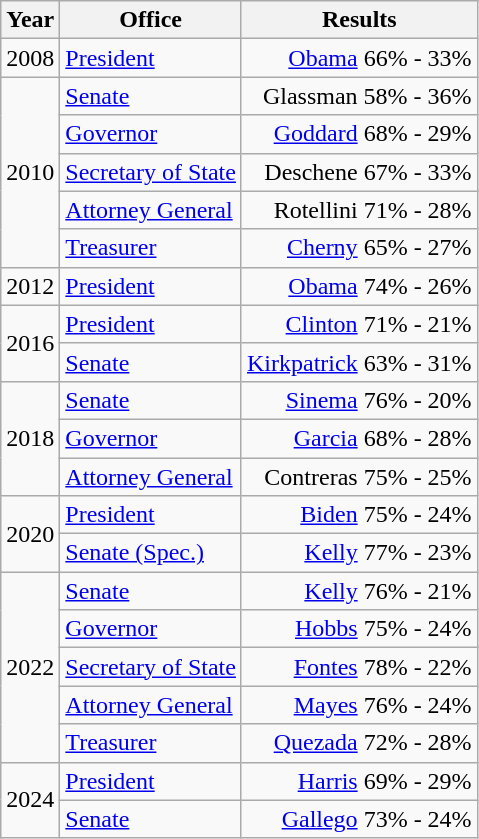<table class=wikitable>
<tr>
<th>Year</th>
<th>Office</th>
<th>Results</th>
</tr>
<tr>
<td>2008</td>
<td><a href='#'>President</a></td>
<td align="right" ><a href='#'>Obama</a> 66% - 33%</td>
</tr>
<tr>
<td rowspan=5>2010</td>
<td><a href='#'>Senate</a></td>
<td align="right" >Glassman 58% - 36%</td>
</tr>
<tr>
<td><a href='#'>Governor</a></td>
<td align="right" ><a href='#'>Goddard</a> 68% - 29%</td>
</tr>
<tr>
<td><a href='#'>Secretary of State</a></td>
<td align="right" >Deschene 67% - 33%</td>
</tr>
<tr>
<td><a href='#'>Attorney General</a></td>
<td align="right" >Rotellini 71% - 28%</td>
</tr>
<tr>
<td><a href='#'>Treasurer</a></td>
<td align="right" ><a href='#'>Cherny</a> 65% - 27%</td>
</tr>
<tr>
<td>2012</td>
<td><a href='#'>President</a></td>
<td align="right" ><a href='#'>Obama</a> 74% - 26%</td>
</tr>
<tr>
<td rowspan=2>2016</td>
<td><a href='#'>President</a></td>
<td align="right" ><a href='#'>Clinton</a> 71% - 21%</td>
</tr>
<tr>
<td><a href='#'>Senate</a></td>
<td align="right" ><a href='#'>Kirkpatrick</a> 63% - 31%</td>
</tr>
<tr>
<td rowspan=3>2018</td>
<td><a href='#'>Senate</a></td>
<td align="right" ><a href='#'>Sinema</a> 76% - 20%</td>
</tr>
<tr>
<td><a href='#'>Governor</a></td>
<td align="right" ><a href='#'>Garcia</a> 68% - 28%</td>
</tr>
<tr>
<td><a href='#'>Attorney General</a></td>
<td align="right" >Contreras 75% - 25%</td>
</tr>
<tr>
<td rowspan=2>2020</td>
<td><a href='#'>President</a></td>
<td align="right" ><a href='#'>Biden</a> 75% - 24%</td>
</tr>
<tr>
<td><a href='#'>Senate (Spec.)</a></td>
<td align="right" ><a href='#'>Kelly</a> 77% - 23%</td>
</tr>
<tr>
<td rowspan=5>2022</td>
<td><a href='#'>Senate</a></td>
<td align="right" ><a href='#'>Kelly</a> 76% - 21%</td>
</tr>
<tr>
<td><a href='#'>Governor</a></td>
<td align="right" ><a href='#'>Hobbs</a> 75% - 24%</td>
</tr>
<tr>
<td><a href='#'>Secretary of State</a></td>
<td align="right" ><a href='#'>Fontes</a> 78% - 22%</td>
</tr>
<tr>
<td><a href='#'>Attorney General</a></td>
<td align="right" ><a href='#'>Mayes</a> 76% - 24%</td>
</tr>
<tr>
<td><a href='#'>Treasurer</a></td>
<td align="right" ><a href='#'>Quezada</a> 72% - 28%</td>
</tr>
<tr>
<td rowspan=2>2024</td>
<td><a href='#'>President</a></td>
<td align="right" ><a href='#'>Harris</a> 69% - 29%</td>
</tr>
<tr>
<td><a href='#'>Senate</a></td>
<td align="right" ><a href='#'>Gallego</a> 73% - 24%</td>
</tr>
</table>
